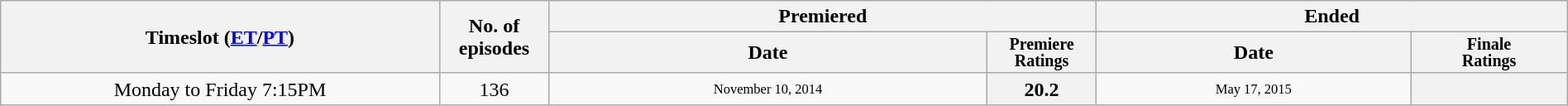<table class="wikitable plainrowheaders" style="text-align:center; width:100%;">
<tr>
<th scope="col" style="width:28%;" rowspan="2">Timeslot (<a href='#'>ET</a>/<a href='#'>PT</a>)</th>
<th scope="col" style="width:7%;" rowspan="2">No. of<br>episodes</th>
<th scope="col" colspan=2>Premiered</th>
<th scope="col" colspan=2>Ended</th>
</tr>
<tr>
<th scope="col">Date</th>
<th scope="col" span style="width:7%; font-size:smaller; line-height:100%;">Premiere<br>Ratings</th>
<th scope="col">Date</th>
<th scope="col" span style="width:10%; font-size:smaller; line-height:100%;">Finale<br>Ratings</th>
</tr>
<tr>
<td>Monday to Friday 7:15PM</td>
<td>136</td>
<td style="font-size:11px;line-height:110%">November 10, 2014</td>
<th>20.2</th>
<td style="font-size:11px;line-height:110%">May 17, 2015</td>
<th></th>
</tr>
</table>
